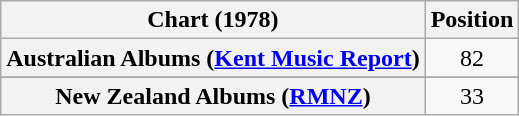<table class="wikitable sortable plainrowheaders">
<tr>
<th scope="col">Chart (1978)</th>
<th scope="col">Position</th>
</tr>
<tr>
<th scope="row">Australian Albums (<a href='#'>Kent Music Report</a>)</th>
<td align="center">82</td>
</tr>
<tr>
</tr>
<tr>
<th scope="row">New Zealand Albums (<a href='#'>RMNZ</a>)</th>
<td align="center">33</td>
</tr>
</table>
